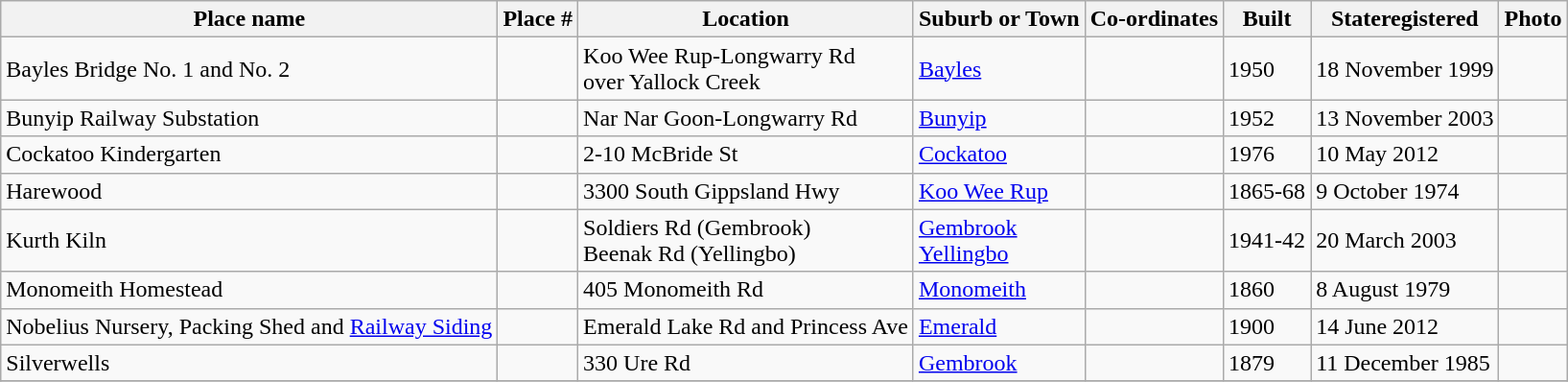<table class="wikitable sortable">
<tr>
<th>Place name</th>
<th>Place #</th>
<th>Location</th>
<th>Suburb or Town</th>
<th>Co-ordinates</th>
<th>Built</th>
<th>Stateregistered</th>
<th class="unsortable">Photo</th>
</tr>
<tr>
<td>Bayles Bridge No. 1 and No. 2</td>
<td></td>
<td>Koo Wee Rup-Longwarry Rd<br>over Yallock Creek</td>
<td><a href='#'>Bayles</a></td>
<td></td>
<td>1950</td>
<td>18 November 1999</td>
<td></td>
</tr>
<tr>
<td>Bunyip Railway Substation</td>
<td></td>
<td>Nar Nar Goon-Longwarry Rd</td>
<td><a href='#'>Bunyip</a></td>
<td></td>
<td>1952</td>
<td>13 November 2003</td>
<td></td>
</tr>
<tr>
<td>Cockatoo Kindergarten</td>
<td></td>
<td>2-10 McBride St</td>
<td><a href='#'>Cockatoo</a></td>
<td></td>
<td>1976</td>
<td>10 May 2012</td>
<td></td>
</tr>
<tr>
<td>Harewood</td>
<td></td>
<td>3300 South Gippsland Hwy</td>
<td><a href='#'>Koo Wee Rup</a></td>
<td></td>
<td>1865-68</td>
<td>9 October 1974</td>
<td></td>
</tr>
<tr>
<td>Kurth Kiln</td>
<td></td>
<td>Soldiers Rd (Gembrook)<br>Beenak Rd (Yellingbo)</td>
<td><a href='#'>Gembrook</a><br><a href='#'>Yellingbo</a></td>
<td></td>
<td>1941-42</td>
<td>20 March 2003</td>
<td></td>
</tr>
<tr>
<td>Monomeith Homestead</td>
<td></td>
<td>405 Monomeith Rd</td>
<td><a href='#'>Monomeith</a></td>
<td></td>
<td>1860</td>
<td>8 August 1979</td>
<td></td>
</tr>
<tr>
<td>Nobelius Nursery, Packing Shed and <a href='#'>Railway Siding</a></td>
<td></td>
<td>Emerald Lake Rd and Princess Ave</td>
<td><a href='#'>Emerald</a></td>
<td></td>
<td>1900</td>
<td>14 June 2012</td>
<td></td>
</tr>
<tr>
<td>Silverwells</td>
<td></td>
<td>330 Ure Rd</td>
<td><a href='#'>Gembrook</a></td>
<td></td>
<td>1879</td>
<td>11 December 1985</td>
<td></td>
</tr>
<tr>
</tr>
</table>
